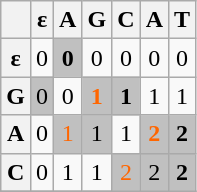<table class="wikitable" style="text-align:center">
<tr>
<th></th>
<th>ε</th>
<th>A</th>
<th>G</th>
<th>C</th>
<th>A</th>
<th>T</th>
</tr>
<tr>
<th>ε</th>
<td>0</td>
<td style="background:silver"><strong>0</strong></td>
<td>0</td>
<td>0</td>
<td>0</td>
<td>0</td>
</tr>
<tr>
<th>G</th>
<td style="background:silver">0</td>
<td>0</td>
<td style="background:silver;color:#FF6600"><strong>1</strong></td>
<td style="background:silver"><strong>1</strong></td>
<td>1</td>
<td>1</td>
</tr>
<tr>
<th>A</th>
<td>0</td>
<td style="background:silver;color:#FF6600">1</td>
<td style="background:silver">1</td>
<td>1</td>
<td style="background:silver;color:#FF6600"><strong>2</strong></td>
<td style="background:silver"><strong>2</strong></td>
</tr>
<tr>
<th>C</th>
<td>0</td>
<td>1</td>
<td>1</td>
<td style="background:silver;color:#FF6600">2</td>
<td style="background:silver">2</td>
<td style="background:silver"><strong>2</strong></td>
</tr>
<tr>
</tr>
</table>
